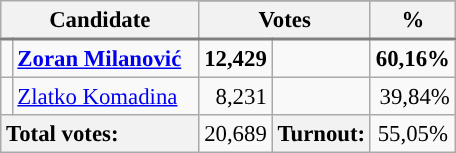<table class="wikitable" style="font-size: 95%;">
<tr>
<th colspan="2" scope="col" rowspan="2" style="width:125px;">Candidate</th>
</tr>
<tr style="border-bottom:2px solid gray;">
<th scope="col" colspan="2">Votes</th>
<th>%</th>
</tr>
<tr style="text-align:right;">
<td style="background-color: "></td>
<td scope="row" style="text-align:left;"><strong><a href='#'>Zoran Milanović</a></strong> </td>
<td><strong>12,429</strong></td>
<td align=center></td>
<td><strong>60,16%</strong></td>
</tr>
<tr style="text-align:right;">
<td style="background-color: "></td>
<td scope="row" style="text-align:left;"><a href='#'>Zlatko Komadina</a></td>
<td>8,231</td>
<td align=center></td>
<td>39,84%</td>
</tr>
<tr style="text-align:right;">
<th scope="col" colspan="2" style="text-align:left;"><strong>Total votes:</strong></th>
<td>20,689</td>
<th scope="col" style="text-align:left;"><strong>Turnout:</strong></th>
<td align=center>55,05%</td>
</tr>
</table>
